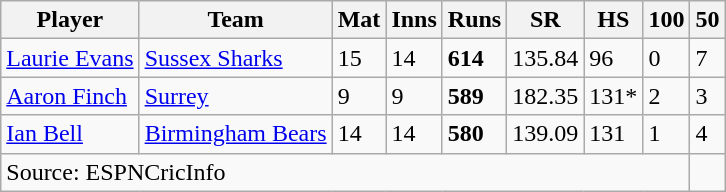<table class="wikitable">
<tr>
<th>Player</th>
<th>Team</th>
<th>Mat</th>
<th>Inns</th>
<th>Runs</th>
<th>SR</th>
<th>HS</th>
<th>100</th>
<th>50</th>
</tr>
<tr>
<td><a href='#'>Laurie Evans</a></td>
<td><a href='#'>Sussex Sharks</a></td>
<td>15</td>
<td>14</td>
<td><strong>614</strong></td>
<td>135.84</td>
<td>96</td>
<td>0</td>
<td>7</td>
</tr>
<tr>
<td><a href='#'>Aaron Finch</a></td>
<td><a href='#'>Surrey</a></td>
<td>9</td>
<td>9</td>
<td><strong>589</strong></td>
<td>182.35</td>
<td>131*</td>
<td>2</td>
<td>3</td>
</tr>
<tr>
<td><a href='#'>Ian Bell</a></td>
<td><a href='#'>Birmingham Bears</a></td>
<td>14</td>
<td>14</td>
<td><strong>580</strong></td>
<td>139.09</td>
<td>131</td>
<td>1</td>
<td>4</td>
</tr>
<tr>
<td colspan="8"> Source: ESPNCricInfo</td>
<td></td>
</tr>
</table>
